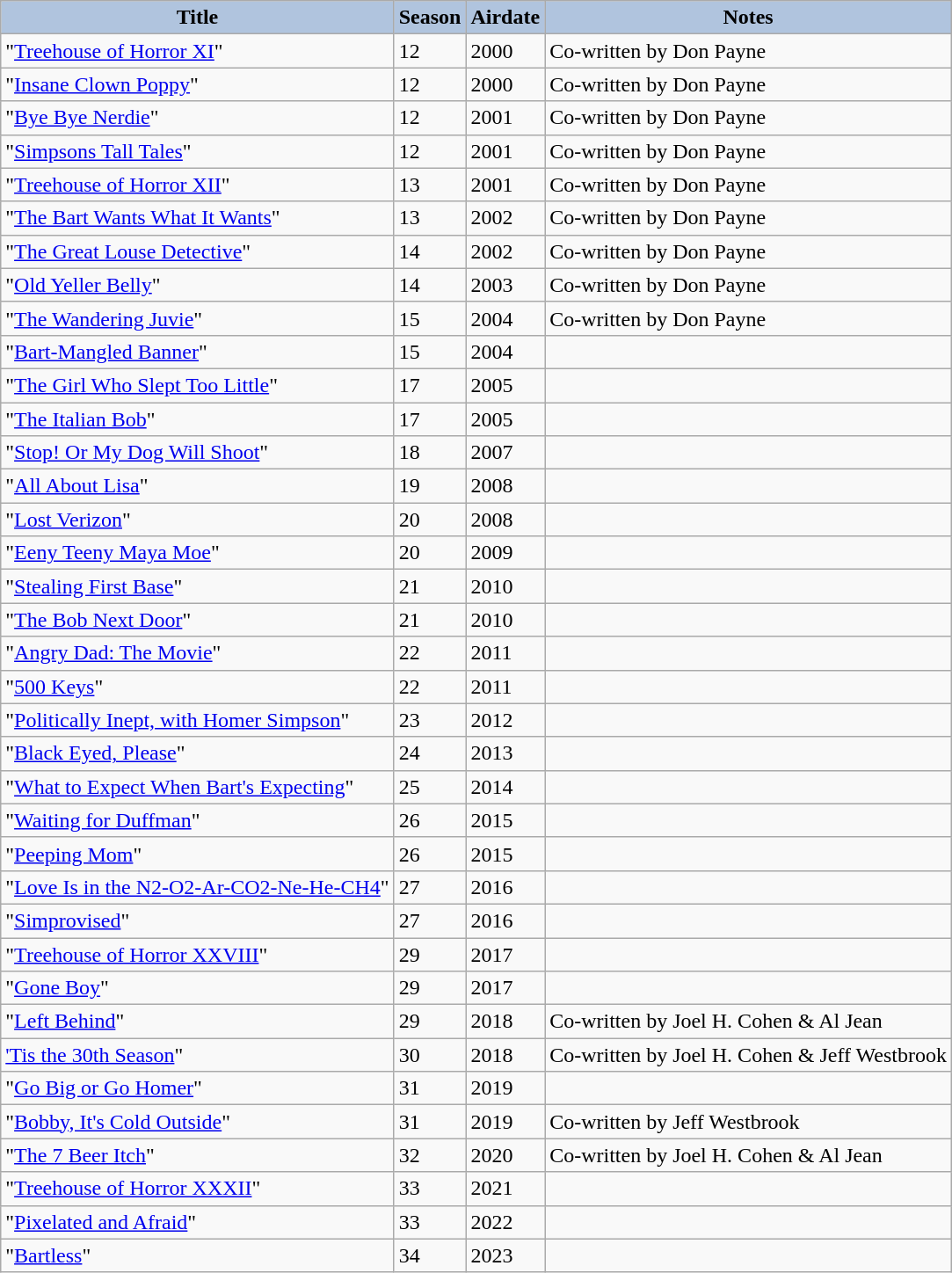<table class="wikitable sortable">
<tr>
<th scope="col" style="background: #B0C4DE;">Title</th>
<th scope="col" style="background: #B0C4DE;">Season</th>
<th scope="col" style="background: #B0C4DE;">Airdate</th>
<th scope="col" style="background: #B0C4DE;" class="unsortable">Notes</th>
</tr>
<tr>
<td scope="row">"<a href='#'>Treehouse of Horror XI</a>"</td>
<td>12</td>
<td>2000</td>
<td>Co-written by Don Payne</td>
</tr>
<tr>
<td scope="row">"<a href='#'>Insane Clown Poppy</a>"</td>
<td>12</td>
<td>2000</td>
<td>Co-written by Don Payne</td>
</tr>
<tr>
<td scope="row">"<a href='#'>Bye Bye Nerdie</a>"</td>
<td>12</td>
<td>2001</td>
<td>Co-written by Don Payne</td>
</tr>
<tr>
<td scope="row">"<a href='#'>Simpsons Tall Tales</a>"</td>
<td>12</td>
<td>2001</td>
<td>Co-written by Don Payne</td>
</tr>
<tr>
<td scope="row">"<a href='#'>Treehouse of Horror XII</a>"</td>
<td>13</td>
<td>2001</td>
<td>Co-written by Don Payne</td>
</tr>
<tr>
<td scope="row">"<a href='#'>The Bart Wants What It Wants</a>"</td>
<td>13</td>
<td>2002</td>
<td>Co-written by Don Payne</td>
</tr>
<tr>
<td scope="row">"<a href='#'>The Great Louse Detective</a>"</td>
<td>14</td>
<td>2002</td>
<td>Co-written by Don Payne</td>
</tr>
<tr>
<td scope="row">"<a href='#'>Old Yeller Belly</a>"</td>
<td>14</td>
<td>2003</td>
<td>Co-written by Don Payne</td>
</tr>
<tr>
<td scope="row">"<a href='#'>The Wandering Juvie</a>"</td>
<td>15</td>
<td>2004</td>
<td>Co-written by Don Payne</td>
</tr>
<tr>
<td scope="row">"<a href='#'>Bart-Mangled Banner</a>"</td>
<td>15</td>
<td>2004</td>
<td></td>
</tr>
<tr>
<td scope="row">"<a href='#'>The Girl Who Slept Too Little</a>"</td>
<td>17</td>
<td>2005</td>
<td></td>
</tr>
<tr>
<td scope="row">"<a href='#'>The Italian Bob</a>"</td>
<td>17</td>
<td>2005</td>
<td></td>
</tr>
<tr>
<td scope="row">"<a href='#'>Stop! Or My Dog Will Shoot</a>"</td>
<td>18</td>
<td>2007</td>
<td></td>
</tr>
<tr>
<td scope="row">"<a href='#'>All About Lisa</a>"</td>
<td>19</td>
<td>2008</td>
<td></td>
</tr>
<tr>
<td scope="row">"<a href='#'>Lost Verizon</a>"</td>
<td>20</td>
<td>2008</td>
<td></td>
</tr>
<tr>
<td scope="row">"<a href='#'>Eeny Teeny Maya Moe</a>"</td>
<td>20</td>
<td>2009</td>
<td></td>
</tr>
<tr>
<td scope="row">"<a href='#'>Stealing First Base</a>"</td>
<td>21</td>
<td>2010</td>
<td></td>
</tr>
<tr>
<td scope="row">"<a href='#'>The Bob Next Door</a>"</td>
<td>21</td>
<td>2010</td>
<td></td>
</tr>
<tr>
<td scope="row">"<a href='#'>Angry Dad: The Movie</a>"</td>
<td>22</td>
<td>2011</td>
<td></td>
</tr>
<tr>
<td scope="row">"<a href='#'>500 Keys</a>"</td>
<td>22</td>
<td>2011</td>
<td></td>
</tr>
<tr>
<td scope="row">"<a href='#'>Politically Inept, with Homer Simpson</a>"</td>
<td>23</td>
<td>2012</td>
<td></td>
</tr>
<tr>
<td scope="row">"<a href='#'>Black Eyed, Please</a>"</td>
<td>24</td>
<td>2013</td>
<td></td>
</tr>
<tr>
<td scope="row">"<a href='#'>What to Expect When Bart's Expecting</a>"</td>
<td>25</td>
<td>2014</td>
<td></td>
</tr>
<tr>
<td scope="row">"<a href='#'>Waiting for Duffman</a>"</td>
<td>26</td>
<td>2015</td>
<td></td>
</tr>
<tr>
<td scope="row">"<a href='#'>Peeping Mom</a>"</td>
<td>26</td>
<td>2015</td>
<td></td>
</tr>
<tr>
<td scope="row">"<a href='#'>Love Is in the N2-O2-Ar-CO2-Ne-He-CH4</a>"</td>
<td>27</td>
<td>2016</td>
<td></td>
</tr>
<tr>
<td scope="row">"<a href='#'>Simprovised</a>"</td>
<td>27</td>
<td>2016</td>
<td></td>
</tr>
<tr>
<td scope="row">"<a href='#'>Treehouse of Horror XXVIII</a>"</td>
<td>29</td>
<td>2017</td>
<td></td>
</tr>
<tr>
<td scope="row">"<a href='#'>Gone Boy</a>"</td>
<td>29</td>
<td>2017</td>
<td></td>
</tr>
<tr>
<td scope="row">"<a href='#'>Left Behind</a>"</td>
<td>29</td>
<td>2018</td>
<td>Co-written by Joel H. Cohen & Al Jean</td>
</tr>
<tr>
<td scope="row"><a href='#'>'Tis the 30th Season</a>"</td>
<td>30</td>
<td>2018</td>
<td>Co-written by Joel H. Cohen & Jeff Westbrook</td>
</tr>
<tr>
<td scope="row">"<a href='#'>Go Big or Go Homer</a>"</td>
<td>31</td>
<td>2019</td>
<td></td>
</tr>
<tr>
<td scope="row">"<a href='#'>Bobby, It's Cold Outside</a>"</td>
<td>31</td>
<td>2019</td>
<td>Co-written by Jeff Westbrook</td>
</tr>
<tr>
<td scope="row">"<a href='#'>The 7 Beer Itch</a>"</td>
<td>32</td>
<td>2020</td>
<td>Co-written by Joel H. Cohen & Al Jean</td>
</tr>
<tr>
<td scope="row">"<a href='#'>Treehouse of Horror XXXII</a>"</td>
<td>33</td>
<td>2021</td>
<td></td>
</tr>
<tr>
<td scope="row">"<a href='#'>Pixelated and Afraid</a>"</td>
<td>33</td>
<td>2022</td>
<td></td>
</tr>
<tr>
<td scope="row">"<a href='#'>Bartless</a>"</td>
<td>34</td>
<td>2023</td>
<td></td>
</tr>
</table>
